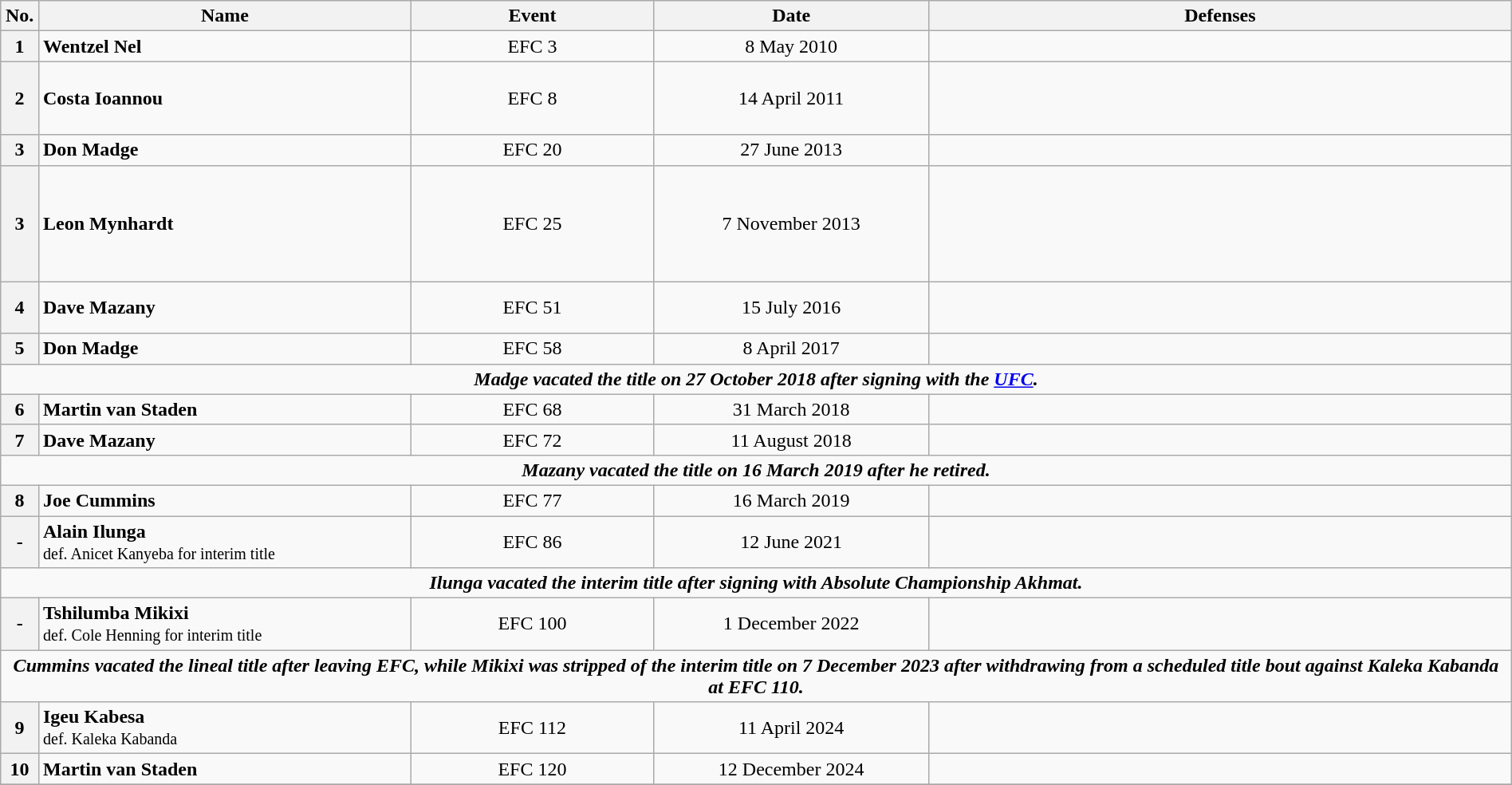<table class="wikitable" width=100%>
<tr>
<th width=1%>No.</th>
<th width=23%>Name</th>
<th width=15%>Event</th>
<th width=17%>Date</th>
<th width=36%>Defenses</th>
</tr>
<tr>
<th>1</th>
<td align=left> <strong>Wentzel Nel</strong><br></td>
<td align=center>EFC 3<br></td>
<td align=center>8 May 2010</td>
<td></td>
</tr>
<tr>
<th>2</th>
<td align=left> <strong>Costa Ioannou</strong></td>
<td align=center>EFC 8<br></td>
<td align=center>14 April 2011</td>
<td><br><br>
<br>
</td>
</tr>
<tr>
<th>3</th>
<td align=left> <strong>Don Madge</strong></td>
<td align=center>EFC 20<br></td>
<td align=center>27 June 2013</td>
<td></td>
</tr>
<tr>
<th>3</th>
<td align=left> <strong>Leon Mynhardt</strong></td>
<td align=center>EFC 25<br></td>
<td align=center>7 November 2013</td>
<td><br><br>
<br>
<br>
<br></td>
</tr>
<tr>
<th>4</th>
<td align=left> <strong>Dave Mazany</strong></td>
<td align=center>EFC 51<br></td>
<td align=center>15 July 2016</td>
<td><br><br></td>
</tr>
<tr>
<th>5</th>
<td align=left> <strong>Don Madge</strong> </td>
<td align=center>EFC 58<br></td>
<td align=center>8 April 2017</td>
<td></td>
</tr>
<tr>
<td align="center" colspan="6"><strong><em>Madge vacated the title on 27 October 2018 after signing with the <a href='#'>UFC</a>.</em></strong></td>
</tr>
<tr>
<th>6</th>
<td align=left> <strong>Martin van Staden</strong><br></td>
<td align=center>EFC 68<br></td>
<td align=center>31 March 2018</td>
<td></td>
</tr>
<tr>
<th>7</th>
<td align=left> <strong>Dave Mazany</strong> </td>
<td align=center>EFC 72<br></td>
<td align=center>11 August 2018</td>
<td></td>
</tr>
<tr>
<td align="center" colspan="6"><strong><em>Mazany vacated the title on 16 March 2019 after he retired.</em></strong></td>
</tr>
<tr>
<th>8</th>
<td align=left> <strong>Joe Cummins</strong><br></td>
<td align=center>EFC 77<br></td>
<td align=center>16 March 2019</td>
<td></td>
</tr>
<tr>
<th>-</th>
<td align=left> <strong>Alain Ilunga</strong> <br><small>def. Anicet Kanyeba for interim title</small></td>
<td align=center>EFC 86<br></td>
<td align=center>12 June 2021</td>
<td></td>
</tr>
<tr>
<td align="center" colspan="6"><strong><em> Ilunga vacated the interim title after signing with Absolute Championship Akhmat.</em></strong></td>
</tr>
<tr>
<th>-</th>
<td align=left> <strong>Tshilumba Mikixi</strong> <br><small>def. Cole Henning for interim title</small></td>
<td align=center>EFC 100<br></td>
<td align=center>1 December 2022</td>
<td></td>
</tr>
<tr>
<td align="center" colspan="6"><strong><em>Cummins vacated the lineal title after leaving EFC, while Mikixi was stripped of the interim title on 7 December 2023 after withdrawing from a scheduled title bout against Kaleka Kabanda at EFC 110.</em></strong></td>
</tr>
<tr>
<th>9</th>
<td align=left> <strong>Igeu Kabesa</strong> <br><small>def. Kaleka Kabanda</small></td>
<td align=center>EFC 112<br></td>
<td align=center>11 April 2024</td>
<td></td>
</tr>
<tr>
<th>10</th>
<td align=left> <strong>Martin van Staden</strong> </td>
<td align=center>EFC 120<br></td>
<td align=center>12 December 2024</td>
<td></td>
</tr>
<tr>
</tr>
</table>
